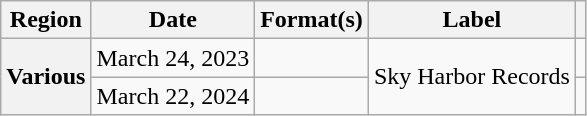<table class="wikitable plainrowheaders">
<tr>
<th scope="col">Region</th>
<th scope="col">Date</th>
<th scope="col">Format(s)</th>
<th scope="col">Label</th>
<th scope="col"></th>
</tr>
<tr>
<th scope="row" rowspan="2">Various</th>
<td>March 24, 2023</td>
<td></td>
<td rowspan="2">Sky Harbor Records</td>
<td style="text-align:center;"></td>
</tr>
<tr>
<td>March 22, 2024</td>
<td></td>
<td style="text-align:center;"></td>
</tr>
</table>
